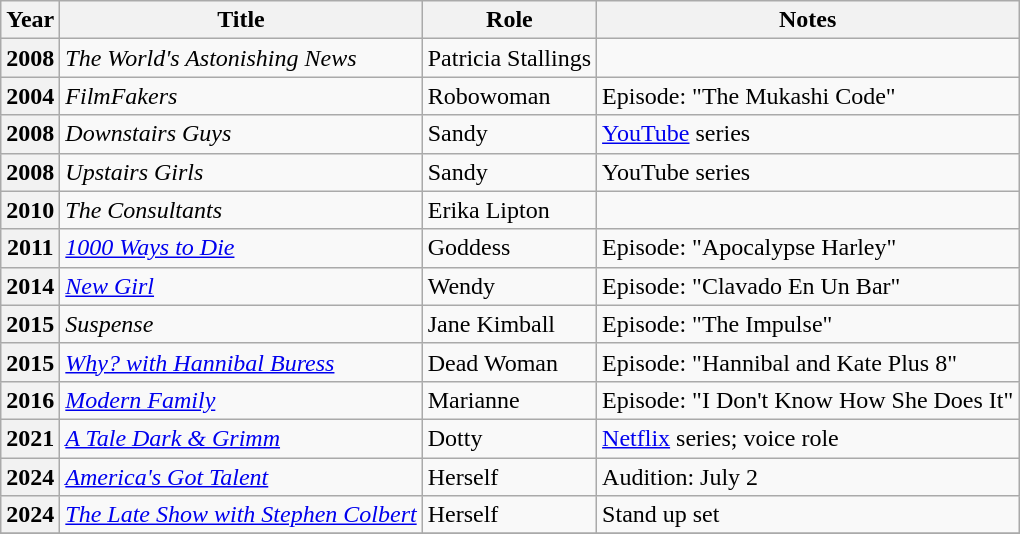<table class="wikitable sortable plainrowheaders">
<tr>
<th>Year</th>
<th>Title</th>
<th>Role</th>
<th>Notes</th>
</tr>
<tr>
<th scope="row">2008</th>
<td><em>The World's Astonishing News</em></td>
<td>Patricia Stallings</td>
<td></td>
</tr>
<tr>
<th scope="row">2004</th>
<td><em>FilmFakers</em></td>
<td>Robowoman</td>
<td>Episode: "The Mukashi Code"</td>
</tr>
<tr>
<th scope="row">2008</th>
<td><em>Downstairs Guys</em></td>
<td>Sandy</td>
<td><a href='#'>YouTube</a> series</td>
</tr>
<tr>
<th scope="row">2008</th>
<td><em>Upstairs Girls</em></td>
<td>Sandy</td>
<td>YouTube series</td>
</tr>
<tr>
<th scope="row">2010</th>
<td><em>The Consultants</em></td>
<td>Erika Lipton</td>
<td></td>
</tr>
<tr>
<th scope="row">2011</th>
<td><em><a href='#'>1000 Ways to Die</a></em></td>
<td>Goddess</td>
<td>Episode: "Apocalypse Harley"</td>
</tr>
<tr>
<th scope="row">2014</th>
<td><em><a href='#'>New Girl</a></em></td>
<td>Wendy</td>
<td>Episode: "Clavado En Un Bar"</td>
</tr>
<tr>
<th scope="row">2015</th>
<td><em>Suspense</em></td>
<td>Jane Kimball</td>
<td>Episode: "The Impulse"</td>
</tr>
<tr>
<th scope="row">2015</th>
<td><em><a href='#'>Why? with Hannibal Buress</a></em></td>
<td>Dead Woman</td>
<td>Episode: "Hannibal and Kate Plus 8"</td>
</tr>
<tr>
<th scope="row">2016</th>
<td><em><a href='#'>Modern Family</a></em></td>
<td>Marianne</td>
<td>Episode: "I Don't Know How She Does It"</td>
</tr>
<tr>
<th scope="row">2021</th>
<td><em><a href='#'>A Tale Dark & Grimm</a></em></td>
<td>Dotty</td>
<td><a href='#'>Netflix</a> series; voice role</td>
</tr>
<tr>
<th scope="row">2024</th>
<td><em><a href='#'>America's Got Talent</a></em></td>
<td>Herself</td>
<td>Audition: July 2</td>
</tr>
<tr>
<th scope="row">2024</th>
<td><em><a href='#'>The Late Show with Stephen Colbert</a></em></td>
<td>Herself</td>
<td>Stand up set</td>
</tr>
<tr>
</tr>
</table>
